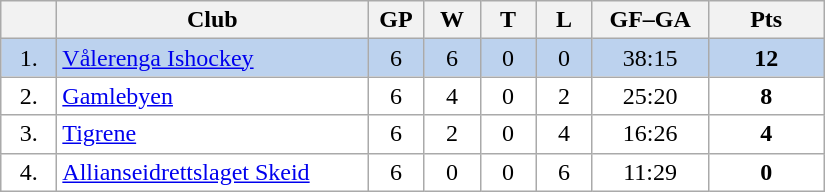<table class="wikitable">
<tr>
<th width="30"></th>
<th width="200">Club</th>
<th width="30">GP</th>
<th width="30">W</th>
<th width="30">T</th>
<th width="30">L</th>
<th width="70">GF–GA</th>
<th width="70">Pts</th>
</tr>
<tr bgcolor="#BCD2EE" align="center">
<td>1.</td>
<td align="left"><a href='#'>Vålerenga Ishockey</a></td>
<td>6</td>
<td>6</td>
<td>0</td>
<td>0</td>
<td>38:15</td>
<td><strong>12</strong></td>
</tr>
<tr bgcolor="#FFFFFF" align="center">
<td>2.</td>
<td align="left"><a href='#'>Gamlebyen</a></td>
<td>6</td>
<td>4</td>
<td>0</td>
<td>2</td>
<td>25:20</td>
<td><strong>8</strong></td>
</tr>
<tr bgcolor="#FFFFFF" align="center">
<td>3.</td>
<td align="left"><a href='#'>Tigrene</a></td>
<td>6</td>
<td>2</td>
<td>0</td>
<td>4</td>
<td>16:26</td>
<td><strong>4</strong></td>
</tr>
<tr bgcolor="#FFFFFF" align="center">
<td>4.</td>
<td align="left"><a href='#'>Allianseidrettslaget Skeid</a></td>
<td>6</td>
<td>0</td>
<td>0</td>
<td>6</td>
<td>11:29</td>
<td><strong>0</strong></td>
</tr>
</table>
